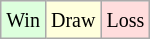<table class="wikitable">
<tr>
<td style="background-color: #ddffdd;"><small>Win</small></td>
<td style="background-color: #ffffdd;"><small>Draw</small></td>
<td style="background-color: #ffdddd;"><small>Loss</small></td>
</tr>
</table>
